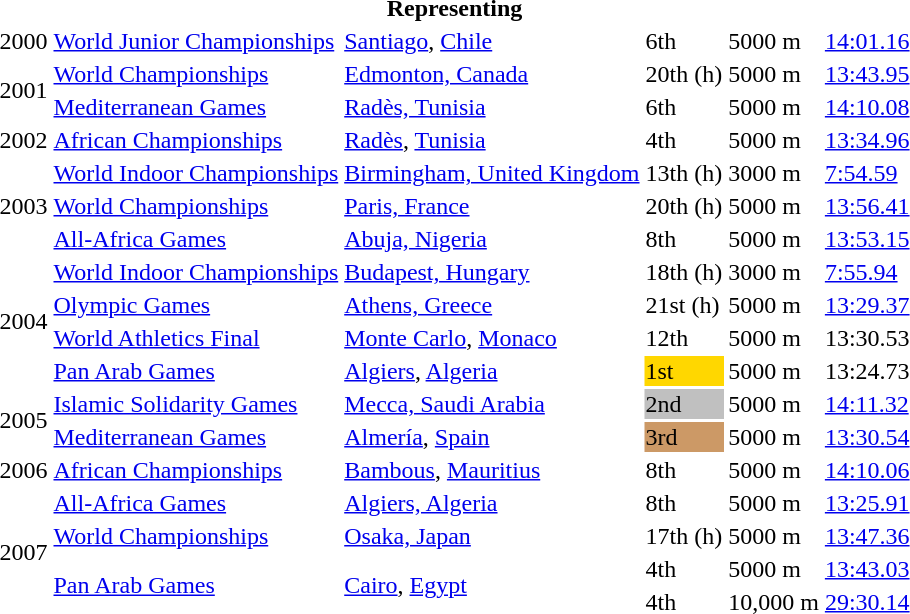<table>
<tr>
<th colspan="6">Representing </th>
</tr>
<tr>
<td>2000</td>
<td><a href='#'>World Junior Championships</a></td>
<td><a href='#'>Santiago</a>, <a href='#'>Chile</a></td>
<td>6th</td>
<td>5000 m</td>
<td><a href='#'>14:01.16</a></td>
</tr>
<tr>
<td rowspan=2>2001</td>
<td><a href='#'>World Championships</a></td>
<td><a href='#'>Edmonton, Canada</a></td>
<td>20th (h)</td>
<td>5000 m</td>
<td><a href='#'>13:43.95</a></td>
</tr>
<tr>
<td><a href='#'>Mediterranean Games</a></td>
<td><a href='#'>Radès, Tunisia</a></td>
<td>6th</td>
<td>5000 m</td>
<td><a href='#'>14:10.08</a></td>
</tr>
<tr>
<td>2002</td>
<td><a href='#'>African Championships</a></td>
<td><a href='#'>Radès</a>, <a href='#'>Tunisia</a></td>
<td>4th</td>
<td>5000 m</td>
<td><a href='#'>13:34.96</a></td>
</tr>
<tr>
<td rowspan=3>2003</td>
<td><a href='#'>World Indoor Championships</a></td>
<td><a href='#'>Birmingham, United Kingdom</a></td>
<td>13th (h)</td>
<td>3000 m</td>
<td><a href='#'>7:54.59</a></td>
</tr>
<tr>
<td><a href='#'>World Championships</a></td>
<td><a href='#'>Paris, France</a></td>
<td>20th (h)</td>
<td>5000 m</td>
<td><a href='#'>13:56.41</a></td>
</tr>
<tr>
<td><a href='#'>All-Africa Games</a></td>
<td><a href='#'>Abuja, Nigeria</a></td>
<td>8th</td>
<td>5000 m</td>
<td><a href='#'>13:53.15</a></td>
</tr>
<tr>
<td rowspan=4>2004</td>
<td><a href='#'>World Indoor Championships</a></td>
<td><a href='#'>Budapest, Hungary</a></td>
<td>18th (h)</td>
<td>3000 m</td>
<td><a href='#'>7:55.94</a></td>
</tr>
<tr>
<td><a href='#'>Olympic Games</a></td>
<td><a href='#'>Athens, Greece</a></td>
<td>21st (h)</td>
<td>5000 m</td>
<td><a href='#'>13:29.37</a></td>
</tr>
<tr>
<td><a href='#'>World Athletics Final</a></td>
<td><a href='#'>Monte Carlo</a>, <a href='#'>Monaco</a></td>
<td>12th</td>
<td>5000 m</td>
<td>13:30.53</td>
</tr>
<tr>
<td><a href='#'>Pan Arab Games</a></td>
<td><a href='#'>Algiers</a>, <a href='#'>Algeria</a></td>
<td bgcolor=gold>1st</td>
<td>5000 m</td>
<td>13:24.73</td>
</tr>
<tr>
<td rowspan=2>2005</td>
<td><a href='#'>Islamic Solidarity Games</a></td>
<td><a href='#'>Mecca, Saudi Arabia</a></td>
<td bgcolor=silver>2nd</td>
<td>5000 m</td>
<td><a href='#'>14:11.32</a></td>
</tr>
<tr>
<td><a href='#'>Mediterranean Games</a></td>
<td><a href='#'>Almería</a>, <a href='#'>Spain</a></td>
<td bgcolor=cc9966>3rd</td>
<td>5000 m</td>
<td><a href='#'>13:30.54</a></td>
</tr>
<tr>
<td>2006</td>
<td><a href='#'>African Championships</a></td>
<td><a href='#'>Bambous</a>, <a href='#'>Mauritius</a></td>
<td>8th</td>
<td>5000 m</td>
<td><a href='#'>14:10.06</a></td>
</tr>
<tr>
<td rowspan=4>2007</td>
<td><a href='#'>All-Africa Games</a></td>
<td><a href='#'>Algiers, Algeria</a></td>
<td>8th</td>
<td>5000 m</td>
<td><a href='#'>13:25.91</a></td>
</tr>
<tr>
<td><a href='#'>World Championships</a></td>
<td><a href='#'>Osaka, Japan</a></td>
<td>17th (h)</td>
<td>5000 m</td>
<td><a href='#'>13:47.36</a></td>
</tr>
<tr>
<td rowspan=2><a href='#'>Pan Arab Games</a></td>
<td rowspan=2><a href='#'>Cairo</a>, <a href='#'>Egypt</a></td>
<td>4th</td>
<td>5000 m</td>
<td><a href='#'>13:43.03</a></td>
</tr>
<tr>
<td>4th</td>
<td>10,000 m</td>
<td><a href='#'>29:30.14</a></td>
</tr>
</table>
